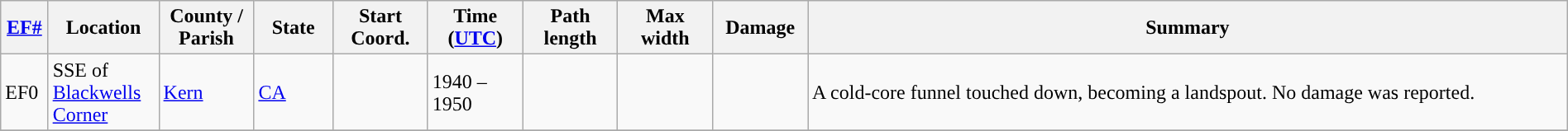<table class="wikitable sortable" style="width:100%;">
<tr>
<th scope="col" width="3%" align="center"><a href='#'>EF#</a></th>
<th scope="col" width="7%" align="center" class="unsortable">Location</th>
<th scope="col" width="6%" align="center" class="unsortable">County / Parish</th>
<th scope="col" width="5%" align="center">State</th>
<th scope="col" width="6%" align="center">Start Coord.</th>
<th scope="col" width="6%" align="center">Time (<a href='#'>UTC</a>)</th>
<th scope="col" width="6%" align="center">Path length</th>
<th scope="col" width="6%" align="center">Max width</th>
<th scope="col" width="6%" align="center">Damage</th>
<th scope="col" width="48%" class="unsortable" align="center">Summary</th>
</tr>
<tr>
<td>EF0</td>
<td>SSE of <a href='#'>Blackwells Corner</a></td>
<td><a href='#'>Kern</a></td>
<td><a href='#'>CA</a></td>
<td></td>
<td>1940 – 1950</td>
<td></td>
<td></td>
<td></td>
<td>A cold-core funnel touched down, becoming a landspout. No damage was reported.</td>
</tr>
<tr>
</tr>
</table>
